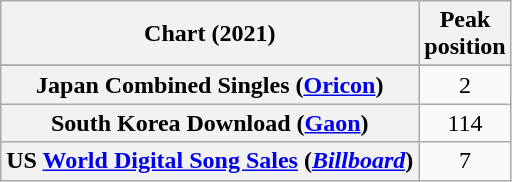<table class="wikitable sortable plainrowheaders" style="text-align:center">
<tr>
<th scope="col">Chart (2021)</th>
<th scope="col">Peak<br>position</th>
</tr>
<tr>
</tr>
<tr>
</tr>
<tr>
</tr>
<tr>
</tr>
<tr>
<th scope="row">Japan Combined Singles (<a href='#'>Oricon</a>)<br></th>
<td>2</td>
</tr>
<tr>
<th scope="row">South Korea Download (<a href='#'>Gaon</a>)<br></th>
<td>114</td>
</tr>
<tr>
<th scope="row">US <a href='#'>World Digital Song Sales</a> (<em><a href='#'>Billboard</a></em>)</th>
<td>7</td>
</tr>
</table>
